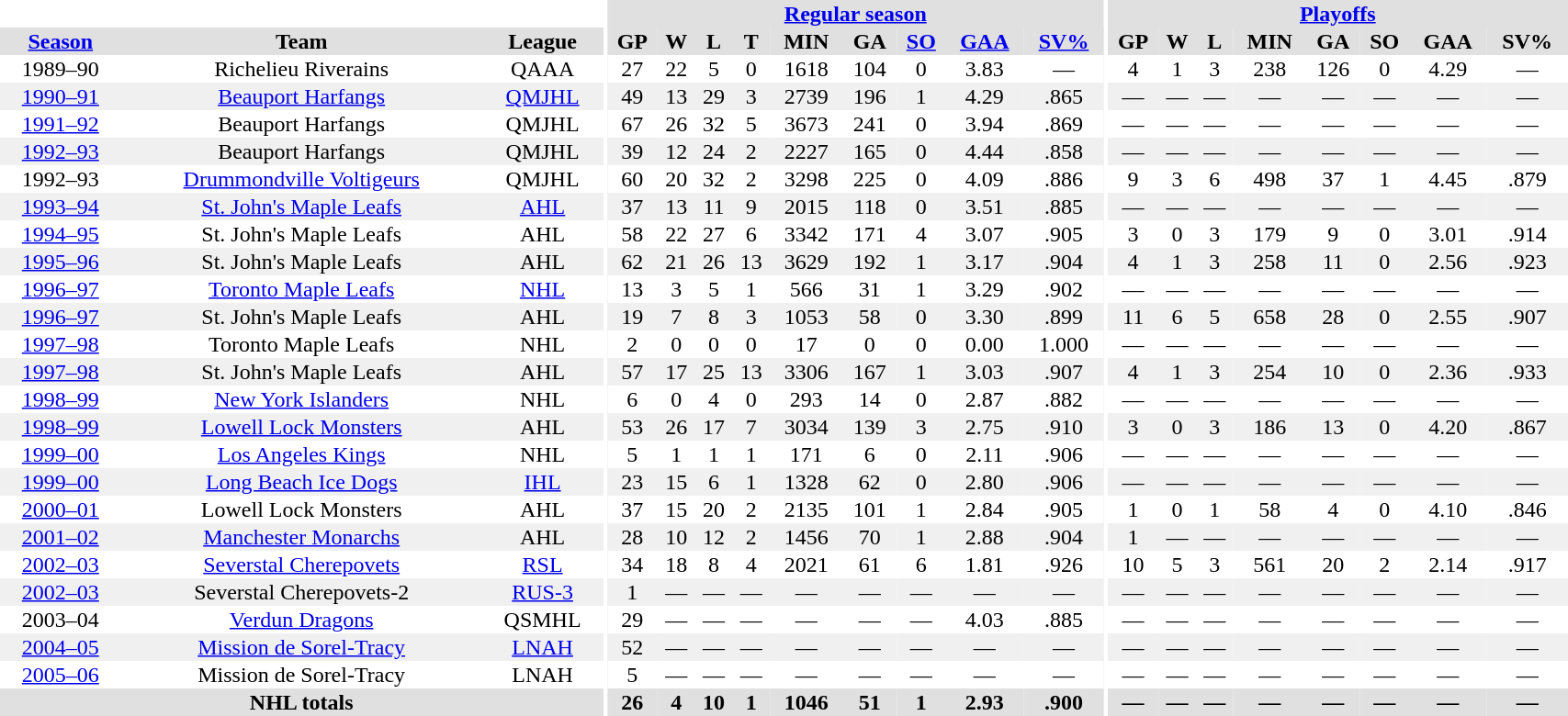<table border="0" cellpadding="1" cellspacing="0" style="width:90%; text-align:center;">
<tr bgcolor="#e0e0e0">
<th colspan="3" bgcolor="#ffffff"></th>
<th rowspan="99" bgcolor="#ffffff"></th>
<th colspan="9" bgcolor="#e0e0e0"><a href='#'>Regular season</a></th>
<th rowspan="99" bgcolor="#ffffff"></th>
<th colspan="8" bgcolor="#e0e0e0"><a href='#'>Playoffs</a></th>
</tr>
<tr bgcolor="#e0e0e0">
<th><a href='#'>Season</a></th>
<th>Team</th>
<th>League</th>
<th>GP</th>
<th>W</th>
<th>L</th>
<th>T</th>
<th>MIN</th>
<th>GA</th>
<th><a href='#'>SO</a></th>
<th><a href='#'>GAA</a></th>
<th><a href='#'>SV%</a></th>
<th>GP</th>
<th>W</th>
<th>L</th>
<th>MIN</th>
<th>GA</th>
<th>SO</th>
<th>GAA</th>
<th>SV%</th>
</tr>
<tr>
<td>1989–90</td>
<td>Richelieu Riverains</td>
<td>QAAA</td>
<td>27</td>
<td>22</td>
<td>5</td>
<td>0</td>
<td>1618</td>
<td>104</td>
<td>0</td>
<td>3.83</td>
<td>—</td>
<td>4</td>
<td>1</td>
<td>3</td>
<td>238</td>
<td>126</td>
<td>0</td>
<td>4.29</td>
<td>—</td>
</tr>
<tr bgcolor="#f0f0f0">
<td><a href='#'>1990–91</a></td>
<td><a href='#'>Beauport Harfangs</a></td>
<td><a href='#'>QMJHL</a></td>
<td>49</td>
<td>13</td>
<td>29</td>
<td>3</td>
<td>2739</td>
<td>196</td>
<td>1</td>
<td>4.29</td>
<td>.865</td>
<td>—</td>
<td>—</td>
<td>—</td>
<td>—</td>
<td>—</td>
<td>—</td>
<td>—</td>
<td>—</td>
</tr>
<tr>
<td><a href='#'>1991–92</a></td>
<td>Beauport Harfangs</td>
<td>QMJHL</td>
<td>67</td>
<td>26</td>
<td>32</td>
<td>5</td>
<td>3673</td>
<td>241</td>
<td>0</td>
<td>3.94</td>
<td>.869</td>
<td>—</td>
<td>—</td>
<td>—</td>
<td>—</td>
<td>—</td>
<td>—</td>
<td>—</td>
<td>—</td>
</tr>
<tr bgcolor="#f0f0f0">
<td><a href='#'>1992–93</a></td>
<td>Beauport Harfangs</td>
<td>QMJHL</td>
<td>39</td>
<td>12</td>
<td>24</td>
<td>2</td>
<td>2227</td>
<td>165</td>
<td>0</td>
<td>4.44</td>
<td>.858</td>
<td>—</td>
<td>—</td>
<td>—</td>
<td>—</td>
<td>—</td>
<td>—</td>
<td>—</td>
<td>—</td>
</tr>
<tr>
<td>1992–93</td>
<td><a href='#'>Drummondville Voltigeurs</a></td>
<td>QMJHL</td>
<td>60</td>
<td>20</td>
<td>32</td>
<td>2</td>
<td>3298</td>
<td>225</td>
<td>0</td>
<td>4.09</td>
<td>.886</td>
<td>9</td>
<td>3</td>
<td>6</td>
<td>498</td>
<td>37</td>
<td>1</td>
<td>4.45</td>
<td>.879</td>
</tr>
<tr bgcolor="#f0f0f0">
<td><a href='#'>1993–94</a></td>
<td><a href='#'>St. John's Maple Leafs</a></td>
<td><a href='#'>AHL</a></td>
<td>37</td>
<td>13</td>
<td>11</td>
<td>9</td>
<td>2015</td>
<td>118</td>
<td>0</td>
<td>3.51</td>
<td>.885</td>
<td>—</td>
<td>—</td>
<td>—</td>
<td>—</td>
<td>—</td>
<td>—</td>
<td>—</td>
<td>—</td>
</tr>
<tr>
<td><a href='#'>1994–95</a></td>
<td>St. John's Maple Leafs</td>
<td>AHL</td>
<td>58</td>
<td>22</td>
<td>27</td>
<td>6</td>
<td>3342</td>
<td>171</td>
<td>4</td>
<td>3.07</td>
<td>.905</td>
<td>3</td>
<td>0</td>
<td>3</td>
<td>179</td>
<td>9</td>
<td>0</td>
<td>3.01</td>
<td>.914</td>
</tr>
<tr bgcolor="#f0f0f0">
<td><a href='#'>1995–96</a></td>
<td>St. John's Maple Leafs</td>
<td>AHL</td>
<td>62</td>
<td>21</td>
<td>26</td>
<td>13</td>
<td>3629</td>
<td>192</td>
<td>1</td>
<td>3.17</td>
<td>.904</td>
<td>4</td>
<td>1</td>
<td>3</td>
<td>258</td>
<td>11</td>
<td>0</td>
<td>2.56</td>
<td>.923</td>
</tr>
<tr>
<td><a href='#'>1996–97</a></td>
<td><a href='#'>Toronto Maple Leafs</a></td>
<td><a href='#'>NHL</a></td>
<td>13</td>
<td>3</td>
<td>5</td>
<td>1</td>
<td>566</td>
<td>31</td>
<td>1</td>
<td>3.29</td>
<td>.902</td>
<td>—</td>
<td>—</td>
<td>—</td>
<td>—</td>
<td>—</td>
<td>—</td>
<td>—</td>
<td>—</td>
</tr>
<tr bgcolor="#f0f0f0">
<td><a href='#'>1996–97</a></td>
<td>St. John's Maple Leafs</td>
<td>AHL</td>
<td>19</td>
<td>7</td>
<td>8</td>
<td>3</td>
<td>1053</td>
<td>58</td>
<td>0</td>
<td>3.30</td>
<td>.899</td>
<td>11</td>
<td>6</td>
<td>5</td>
<td>658</td>
<td>28</td>
<td>0</td>
<td>2.55</td>
<td>.907</td>
</tr>
<tr>
<td><a href='#'>1997–98</a></td>
<td>Toronto Maple Leafs</td>
<td>NHL</td>
<td>2</td>
<td>0</td>
<td>0</td>
<td>0</td>
<td>17</td>
<td>0</td>
<td>0</td>
<td>0.00</td>
<td>1.000</td>
<td>—</td>
<td>—</td>
<td>—</td>
<td>—</td>
<td>—</td>
<td>—</td>
<td>—</td>
<td>—</td>
</tr>
<tr bgcolor="#f0f0f0">
<td><a href='#'>1997–98</a></td>
<td>St. John's Maple Leafs</td>
<td>AHL</td>
<td>57</td>
<td>17</td>
<td>25</td>
<td>13</td>
<td>3306</td>
<td>167</td>
<td>1</td>
<td>3.03</td>
<td>.907</td>
<td>4</td>
<td>1</td>
<td>3</td>
<td>254</td>
<td>10</td>
<td>0</td>
<td>2.36</td>
<td>.933</td>
</tr>
<tr>
<td><a href='#'>1998–99</a></td>
<td><a href='#'>New York Islanders</a></td>
<td>NHL</td>
<td>6</td>
<td>0</td>
<td>4</td>
<td>0</td>
<td>293</td>
<td>14</td>
<td>0</td>
<td>2.87</td>
<td>.882</td>
<td>—</td>
<td>—</td>
<td>—</td>
<td>—</td>
<td>—</td>
<td>—</td>
<td>—</td>
<td>—</td>
</tr>
<tr bgcolor="#f0f0f0">
<td><a href='#'>1998–99</a></td>
<td><a href='#'>Lowell Lock Monsters</a></td>
<td>AHL</td>
<td>53</td>
<td>26</td>
<td>17</td>
<td>7</td>
<td>3034</td>
<td>139</td>
<td>3</td>
<td>2.75</td>
<td>.910</td>
<td>3</td>
<td>0</td>
<td>3</td>
<td>186</td>
<td>13</td>
<td>0</td>
<td>4.20</td>
<td>.867</td>
</tr>
<tr>
<td><a href='#'>1999–00</a></td>
<td><a href='#'>Los Angeles Kings</a></td>
<td>NHL</td>
<td>5</td>
<td>1</td>
<td>1</td>
<td>1</td>
<td>171</td>
<td>6</td>
<td>0</td>
<td>2.11</td>
<td>.906</td>
<td>—</td>
<td>—</td>
<td>—</td>
<td>—</td>
<td>—</td>
<td>—</td>
<td>—</td>
<td>—</td>
</tr>
<tr bgcolor="#f0f0f0">
<td><a href='#'>1999–00</a></td>
<td><a href='#'>Long Beach Ice Dogs</a></td>
<td><a href='#'>IHL</a></td>
<td>23</td>
<td>15</td>
<td>6</td>
<td>1</td>
<td>1328</td>
<td>62</td>
<td>0</td>
<td>2.80</td>
<td>.906</td>
<td>—</td>
<td>—</td>
<td>—</td>
<td>—</td>
<td>—</td>
<td>—</td>
<td>—</td>
<td>—</td>
</tr>
<tr>
<td><a href='#'>2000–01</a></td>
<td>Lowell Lock Monsters</td>
<td>AHL</td>
<td>37</td>
<td>15</td>
<td>20</td>
<td>2</td>
<td>2135</td>
<td>101</td>
<td>1</td>
<td>2.84</td>
<td>.905</td>
<td>1</td>
<td>0</td>
<td>1</td>
<td>58</td>
<td>4</td>
<td>0</td>
<td>4.10</td>
<td>.846</td>
</tr>
<tr bgcolor="#f0f0f0">
<td><a href='#'>2001–02</a></td>
<td><a href='#'>Manchester Monarchs</a></td>
<td>AHL</td>
<td>28</td>
<td>10</td>
<td>12</td>
<td>2</td>
<td>1456</td>
<td>70</td>
<td>1</td>
<td>2.88</td>
<td>.904</td>
<td>1</td>
<td>—</td>
<td>—</td>
<td>—</td>
<td>—</td>
<td>—</td>
<td>—</td>
<td>—</td>
</tr>
<tr>
<td><a href='#'>2002–03</a></td>
<td><a href='#'>Severstal Cherepovets</a></td>
<td><a href='#'>RSL</a></td>
<td>34</td>
<td>18</td>
<td>8</td>
<td>4</td>
<td>2021</td>
<td>61</td>
<td>6</td>
<td>1.81</td>
<td>.926</td>
<td>10</td>
<td>5</td>
<td>3</td>
<td>561</td>
<td>20</td>
<td>2</td>
<td>2.14</td>
<td>.917</td>
</tr>
<tr bgcolor="#f0f0f0">
<td><a href='#'>2002–03</a></td>
<td>Severstal Cherepovets-2</td>
<td><a href='#'>RUS-3</a></td>
<td>1</td>
<td>—</td>
<td>—</td>
<td>—</td>
<td>—</td>
<td>—</td>
<td>—</td>
<td>—</td>
<td>—</td>
<td>—</td>
<td>—</td>
<td>—</td>
<td>—</td>
<td>—</td>
<td>—</td>
<td>—</td>
<td>—</td>
</tr>
<tr>
<td>2003–04</td>
<td><a href='#'>Verdun Dragons</a></td>
<td>QSMHL</td>
<td>29</td>
<td>—</td>
<td>—</td>
<td>—</td>
<td>—</td>
<td>—</td>
<td>—</td>
<td>4.03</td>
<td>.885</td>
<td>—</td>
<td>—</td>
<td>—</td>
<td>—</td>
<td>—</td>
<td>—</td>
<td>—</td>
<td>—</td>
</tr>
<tr bgcolor="#f0f0f0">
<td><a href='#'>2004–05</a></td>
<td><a href='#'>Mission de Sorel-Tracy</a></td>
<td><a href='#'>LNAH</a></td>
<td>52</td>
<td>—</td>
<td>—</td>
<td>—</td>
<td>—</td>
<td>—</td>
<td>—</td>
<td>—</td>
<td>—</td>
<td>—</td>
<td>—</td>
<td>—</td>
<td>—</td>
<td>—</td>
<td>—</td>
<td>—</td>
<td>—</td>
</tr>
<tr>
<td><a href='#'>2005–06</a></td>
<td>Mission de Sorel-Tracy</td>
<td>LNAH</td>
<td>5</td>
<td>—</td>
<td>—</td>
<td>—</td>
<td>—</td>
<td>—</td>
<td>—</td>
<td>—</td>
<td>—</td>
<td>—</td>
<td>—</td>
<td>—</td>
<td>—</td>
<td>—</td>
<td>—</td>
<td>—</td>
<td>—</td>
</tr>
<tr bgcolor="#e0e0e0">
<th colspan=3>NHL totals</th>
<th>26</th>
<th>4</th>
<th>10</th>
<th>1</th>
<th>1046</th>
<th>51</th>
<th>1</th>
<th>2.93</th>
<th>.900</th>
<th>—</th>
<th>—</th>
<th>—</th>
<th>—</th>
<th>—</th>
<th>—</th>
<th>—</th>
<th>—</th>
</tr>
</table>
